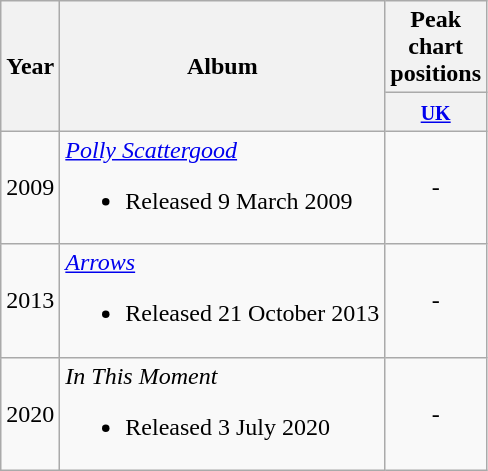<table class="wikitable" center">
<tr>
<th rowspan="2">Year</th>
<th rowspan="2">Album</th>
<th>Peak chart positions</th>
</tr>
<tr>
<th style="width:2em;"><small><a href='#'>UK</a></small><br></th>
</tr>
<tr>
<td>2009</td>
<td align="left"><em><a href='#'>Polly Scattergood</a></em><br><ul><li>Released 9 March 2009</li></ul></td>
<td style="text-align:center;">-</td>
</tr>
<tr>
<td>2013</td>
<td align="left"><em><a href='#'>Arrows</a></em><br><ul><li>Released 21 October 2013</li></ul></td>
<td style="text-align:center;">-</td>
</tr>
<tr>
<td>2020</td>
<td align="left"><em>In This Moment</em><br><ul><li>Released 3 July 2020</li></ul></td>
<td style="text-align:center;">-</td>
</tr>
</table>
